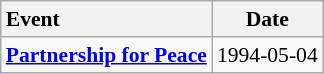<table class="wikitable sortable" style="text-align:center; font-size:90%;">
<tr>
<th style="text-align:left;">Event</th>
<th>Date</th>
</tr>
<tr>
<td style="text-align:left;"><strong><a href='#'>Partnership for Peace</a></strong></td>
<td>1994-05-04</td>
</tr>
</table>
